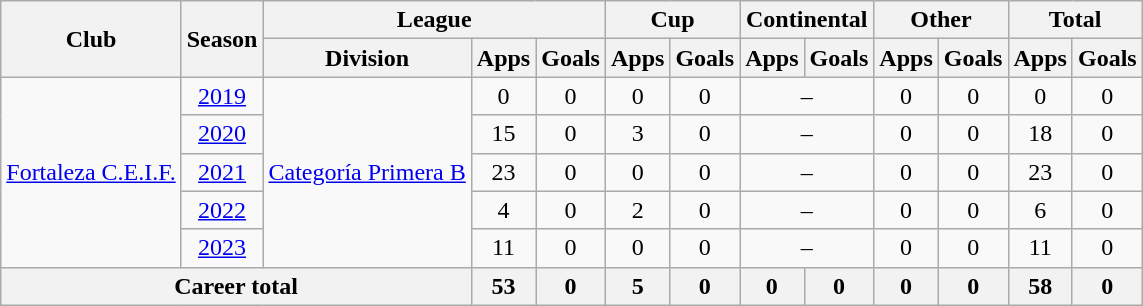<table class=wikitable style=text-align:center>
<tr>
<th rowspan="2">Club</th>
<th rowspan="2">Season</th>
<th colspan="3">League</th>
<th colspan="2">Cup</th>
<th colspan="2">Continental</th>
<th colspan="2">Other</th>
<th colspan="2">Total</th>
</tr>
<tr>
<th>Division</th>
<th>Apps</th>
<th>Goals</th>
<th>Apps</th>
<th>Goals</th>
<th>Apps</th>
<th>Goals</th>
<th>Apps</th>
<th>Goals</th>
<th>Apps</th>
<th>Goals</th>
</tr>
<tr>
<td rowspan="5"><a href='#'>Fortaleza C.E.I.F.</a></td>
<td><a href='#'>2019</a></td>
<td rowspan="5"><a href='#'>Categoría Primera B</a></td>
<td>0</td>
<td>0</td>
<td>0</td>
<td>0</td>
<td colspan="2">–</td>
<td>0</td>
<td>0</td>
<td>0</td>
<td>0</td>
</tr>
<tr>
<td><a href='#'>2020</a></td>
<td>15</td>
<td>0</td>
<td>3</td>
<td>0</td>
<td colspan="2">–</td>
<td>0</td>
<td>0</td>
<td>18</td>
<td>0</td>
</tr>
<tr>
<td><a href='#'>2021</a></td>
<td>23</td>
<td>0</td>
<td>0</td>
<td>0</td>
<td colspan="2">–</td>
<td>0</td>
<td>0</td>
<td>23</td>
<td>0</td>
</tr>
<tr>
<td><a href='#'>2022</a></td>
<td>4</td>
<td>0</td>
<td>2</td>
<td>0</td>
<td colspan="2">–</td>
<td>0</td>
<td>0</td>
<td>6</td>
<td>0</td>
</tr>
<tr>
<td><a href='#'>2023</a></td>
<td>11</td>
<td>0</td>
<td>0</td>
<td>0</td>
<td colspan="2">–</td>
<td>0</td>
<td>0</td>
<td>11</td>
<td>0</td>
</tr>
<tr>
<th colspan="3"><strong>Career total</strong></th>
<th>53</th>
<th>0</th>
<th>5</th>
<th>0</th>
<th>0</th>
<th>0</th>
<th>0</th>
<th>0</th>
<th>58</th>
<th>0</th>
</tr>
</table>
